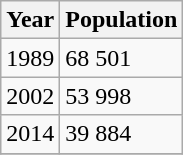<table class="wikitable">
<tr>
<th>Year</th>
<th>Population</th>
</tr>
<tr>
<td>1989</td>
<td>68 501</td>
</tr>
<tr>
<td>2002</td>
<td>53 998</td>
</tr>
<tr>
<td>2014</td>
<td>39 884</td>
</tr>
<tr>
</tr>
</table>
